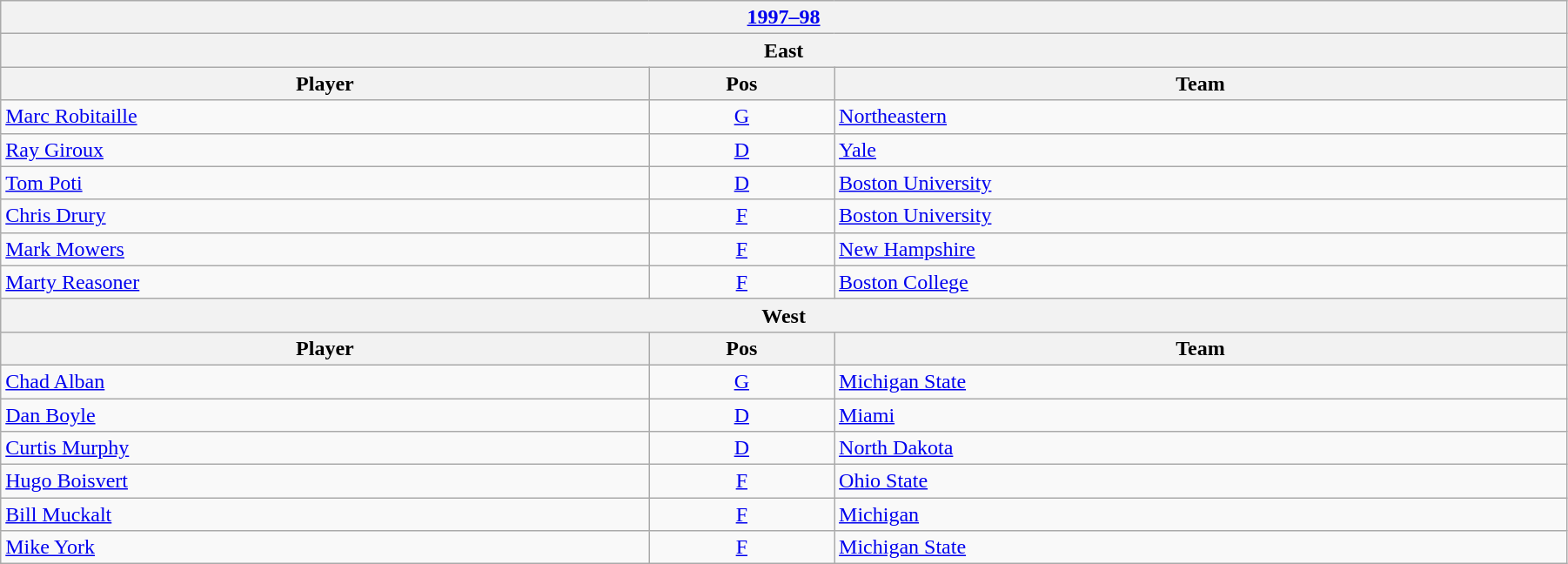<table class="wikitable" width=95%>
<tr>
<th colspan=3><a href='#'>1997–98</a></th>
</tr>
<tr>
<th colspan=3><strong>East</strong></th>
</tr>
<tr>
<th>Player</th>
<th>Pos</th>
<th>Team</th>
</tr>
<tr>
<td><a href='#'>Marc Robitaille</a></td>
<td style="text-align:center;"><a href='#'>G</a></td>
<td><a href='#'>Northeastern</a></td>
</tr>
<tr>
<td><a href='#'>Ray Giroux</a></td>
<td style="text-align:center;"><a href='#'>D</a></td>
<td><a href='#'>Yale</a></td>
</tr>
<tr>
<td><a href='#'>Tom Poti</a></td>
<td style="text-align:center;"><a href='#'>D</a></td>
<td><a href='#'>Boston University</a></td>
</tr>
<tr>
<td><a href='#'>Chris Drury</a></td>
<td style="text-align:center;"><a href='#'>F</a></td>
<td><a href='#'>Boston University</a></td>
</tr>
<tr>
<td><a href='#'>Mark Mowers</a></td>
<td style="text-align:center;"><a href='#'>F</a></td>
<td><a href='#'>New Hampshire</a></td>
</tr>
<tr>
<td><a href='#'>Marty Reasoner</a></td>
<td style="text-align:center;"><a href='#'>F</a></td>
<td><a href='#'>Boston College</a></td>
</tr>
<tr>
<th colspan=3><strong>West</strong></th>
</tr>
<tr>
<th>Player</th>
<th>Pos</th>
<th>Team</th>
</tr>
<tr>
<td><a href='#'>Chad Alban</a></td>
<td style="text-align:center;"><a href='#'>G</a></td>
<td><a href='#'>Michigan State</a></td>
</tr>
<tr>
<td><a href='#'>Dan Boyle</a></td>
<td style="text-align:center;"><a href='#'>D</a></td>
<td><a href='#'>Miami</a></td>
</tr>
<tr>
<td><a href='#'>Curtis Murphy</a></td>
<td style="text-align:center;"><a href='#'>D</a></td>
<td><a href='#'>North Dakota</a></td>
</tr>
<tr>
<td><a href='#'>Hugo Boisvert</a></td>
<td style="text-align:center;"><a href='#'>F</a></td>
<td><a href='#'>Ohio State</a></td>
</tr>
<tr>
<td><a href='#'>Bill Muckalt</a></td>
<td style="text-align:center;"><a href='#'>F</a></td>
<td><a href='#'>Michigan</a></td>
</tr>
<tr>
<td><a href='#'>Mike York</a></td>
<td style="text-align:center;"><a href='#'>F</a></td>
<td><a href='#'>Michigan State</a></td>
</tr>
</table>
